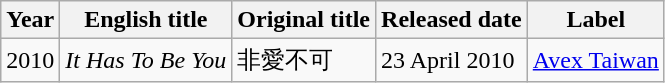<table class="wikitable">
<tr>
<th>Year</th>
<th>English title</th>
<th>Original title</th>
<th>Released date</th>
<th>Label</th>
</tr>
<tr>
<td>2010</td>
<td><em>It Has To Be You</em></td>
<td>非愛不可</td>
<td>23 April 2010</td>
<td><a href='#'>Avex Taiwan</a></td>
</tr>
</table>
